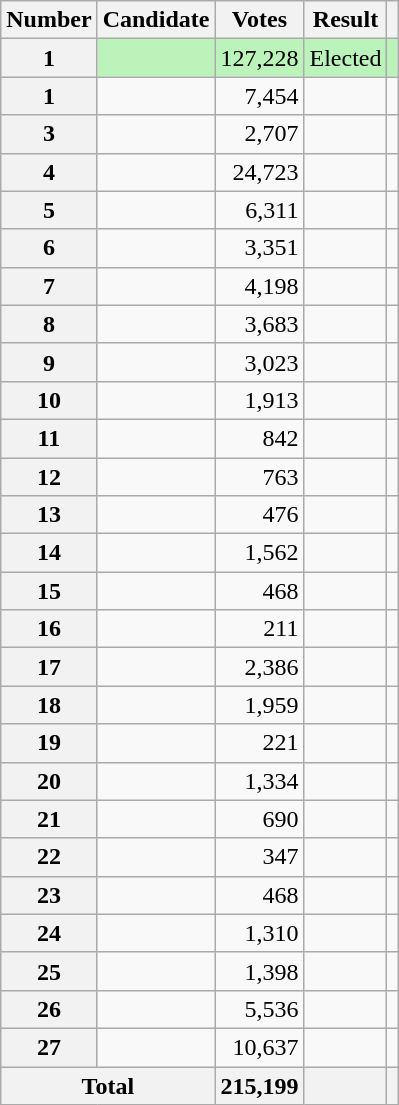<table class="wikitable sortable">
<tr>
<th scope="col">Number</th>
<th scope="col">Candidate</th>
<th scope="col">Votes</th>
<th scope="col">Result</th>
<th scope="col" class="unsortable"></th>
</tr>
<tr bgcolor=bbf3bb>
<th scope="row">1</th>
<td></td>
<td style="text-align:right">127,228</td>
<td>Elected</td>
<td></td>
</tr>
<tr>
<th scope="row">1</th>
<td></td>
<td style="text-align:right">7,454</td>
<td></td>
<td></td>
</tr>
<tr>
<th scope="row">3</th>
<td></td>
<td style="text-align:right">2,707</td>
<td></td>
<td></td>
</tr>
<tr>
<th scope="row">4</th>
<td></td>
<td style="text-align:right">24,723</td>
<td></td>
<td></td>
</tr>
<tr>
<th scope="row">5</th>
<td></td>
<td style="text-align:right">6,311</td>
<td></td>
<td></td>
</tr>
<tr>
<th scope="row">6</th>
<td></td>
<td style="text-align:right">3,351</td>
<td></td>
<td></td>
</tr>
<tr>
<th scope="row">7</th>
<td></td>
<td style="text-align:right">4,198</td>
<td></td>
<td></td>
</tr>
<tr>
<th scope="row">8</th>
<td></td>
<td style="text-align:right">3,683</td>
<td></td>
<td></td>
</tr>
<tr>
<th scope="row">9</th>
<td></td>
<td style="text-align:right">3,023</td>
<td></td>
<td></td>
</tr>
<tr>
<th scope="row">10</th>
<td></td>
<td style="text-align:right">1,913</td>
<td></td>
<td></td>
</tr>
<tr>
<th scope="row">11</th>
<td></td>
<td style="text-align:right">842</td>
<td></td>
<td></td>
</tr>
<tr>
<th scope="row">12</th>
<td></td>
<td style="text-align:right">763</td>
<td></td>
<td></td>
</tr>
<tr>
<th scope="row">13</th>
<td></td>
<td style="text-align:right">476</td>
<td></td>
<td></td>
</tr>
<tr>
<th scope="row">14</th>
<td></td>
<td style="text-align:right">1,562</td>
<td></td>
<td></td>
</tr>
<tr>
<th scope="row">15</th>
<td></td>
<td style="text-align:right">468</td>
<td></td>
<td></td>
</tr>
<tr>
<th scope="row">16</th>
<td></td>
<td style="text-align:right">211</td>
<td></td>
<td></td>
</tr>
<tr>
<th scope="row">17</th>
<td></td>
<td style="text-align:right">2,386</td>
<td></td>
<td></td>
</tr>
<tr>
<th scope="row">18</th>
<td></td>
<td style="text-align:right">1,959</td>
<td></td>
<td></td>
</tr>
<tr>
<th scope="row">19</th>
<td></td>
<td style="text-align:right">221</td>
<td></td>
<td></td>
</tr>
<tr>
<th scope="row">20</th>
<td></td>
<td style="text-align:right">1,334</td>
<td></td>
<td></td>
</tr>
<tr>
<th scope="row">21</th>
<td></td>
<td style="text-align:right">690</td>
<td></td>
<td></td>
</tr>
<tr>
<th scope="row">22</th>
<td></td>
<td style="text-align:right">347</td>
<td></td>
<td></td>
</tr>
<tr>
<th scope="row">23</th>
<td></td>
<td style="text-align:right">468</td>
<td></td>
<td></td>
</tr>
<tr>
<th scope="row">24</th>
<td></td>
<td style="text-align:right">1,310</td>
<td></td>
<td></td>
</tr>
<tr>
<th scope="row">25</th>
<td></td>
<td style="text-align:right">1,398</td>
<td></td>
<td></td>
</tr>
<tr>
<th scope="row">26</th>
<td></td>
<td style="text-align:right">5,536</td>
<td></td>
<td></td>
</tr>
<tr>
<th scope="row">27</th>
<td></td>
<td style="text-align:right">10,637</td>
<td></td>
<td></td>
</tr>
<tr class="sortbottom">
<th scope="row" colspan="2">Total</th>
<th style="text-align:right">215,199</th>
<th></th>
<th></th>
</tr>
</table>
